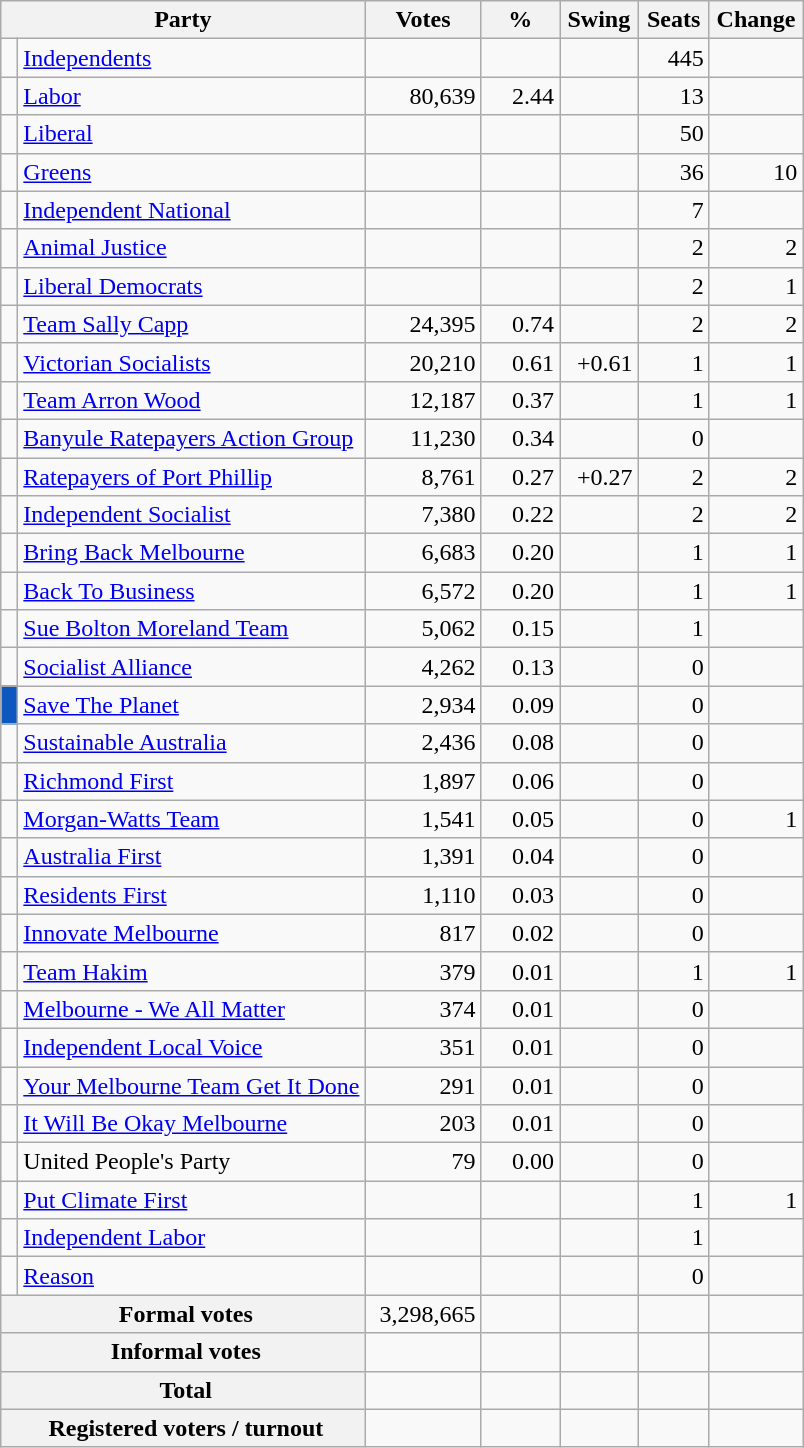<table class="wikitable" style="text-align:right; margin-bottom:0">
<tr>
<th style="width:10px;" colspan=3>Party</th>
<th style="width:70px;">Votes</th>
<th style="width:40px;">%</th>
<th style="width:40px;">Swing</th>
<th style="width:40px;">Seats</th>
<th style="width:40px;">Change</th>
</tr>
<tr>
<td> </td>
<td style="text-align:left;" colspan="2"><a href='#'>Independents</a></td>
<td></td>
<td></td>
<td></td>
<td>445</td>
<td></td>
</tr>
<tr>
<td> </td>
<td style="text-align:left;" colspan="2"><a href='#'>Labor</a></td>
<td style="width:70px;">80,639</td>
<td style="width:45px;">2.44</td>
<td style="width:45px;"></td>
<td style="width:40px;">13</td>
<td style="width:55px;"></td>
</tr>
<tr>
<td> </td>
<td style="text-align:left;" colspan="2"><a href='#'>Liberal</a></td>
<td></td>
<td></td>
<td></td>
<td>50</td>
<td></td>
</tr>
<tr>
<td> </td>
<td style="text-align:left;" colspan="2"><a href='#'>Greens</a></td>
<td></td>
<td></td>
<td></td>
<td>36</td>
<td> 10</td>
</tr>
<tr>
<td> </td>
<td style="text-align:left;" colspan="2"><a href='#'>Independent National</a></td>
<td></td>
<td></td>
<td></td>
<td>7</td>
<td></td>
</tr>
<tr>
<td> </td>
<td style="text-align:left;" colspan="2"><a href='#'>Animal Justice</a></td>
<td></td>
<td></td>
<td></td>
<td>2</td>
<td> 2</td>
</tr>
<tr>
<td> </td>
<td style="text-align:left;" colspan="2"><a href='#'>Liberal Democrats</a></td>
<td></td>
<td></td>
<td></td>
<td>2</td>
<td> 1</td>
</tr>
<tr>
<td> </td>
<td style="text-align:left;" colspan="2"><a href='#'>Team Sally Capp</a></td>
<td>24,395</td>
<td>0.74</td>
<td></td>
<td>2</td>
<td> 2</td>
</tr>
<tr>
<td> </td>
<td style="text-align:left;" colspan="2"><a href='#'>Victorian Socialists</a></td>
<td>20,210</td>
<td>0.61</td>
<td>+0.61</td>
<td>1</td>
<td> 1</td>
</tr>
<tr>
<td> </td>
<td style="text-align:left;" colspan="2"><a href='#'>Team Arron Wood</a></td>
<td>12,187</td>
<td>0.37</td>
<td></td>
<td>1</td>
<td> 1</td>
</tr>
<tr>
<td> </td>
<td style="text-align:left;" colspan="2"><a href='#'>Banyule Ratepayers Action Group</a></td>
<td>11,230</td>
<td>0.34</td>
<td></td>
<td>0</td>
<td></td>
</tr>
<tr>
<td> </td>
<td style="text-align:left;" colspan="2"><a href='#'>Ratepayers of Port Phillip</a></td>
<td>8,761</td>
<td>0.27</td>
<td>+0.27</td>
<td>2</td>
<td> 2</td>
</tr>
<tr>
<td> </td>
<td style="text-align:left;" colspan="2"><a href='#'>Independent Socialist</a></td>
<td>7,380</td>
<td>0.22</td>
<td></td>
<td>2</td>
<td> 2</td>
</tr>
<tr>
<td> </td>
<td style="text-align:left;" colspan="2"><a href='#'>Bring Back Melbourne</a></td>
<td>6,683</td>
<td>0.20</td>
<td></td>
<td>1</td>
<td> 1</td>
</tr>
<tr>
<td> </td>
<td style="text-align:left;" colspan="2"><a href='#'>Back To Business</a></td>
<td>6,572</td>
<td>0.20</td>
<td></td>
<td>1</td>
<td> 1</td>
</tr>
<tr>
<td> </td>
<td style="text-align:left;" colspan="2"><a href='#'>Sue Bolton Moreland Team</a></td>
<td>5,062</td>
<td>0.15</td>
<td></td>
<td>1</td>
<td></td>
</tr>
<tr>
<td> </td>
<td style="text-align:left;" colspan="2"><a href='#'>Socialist Alliance</a></td>
<td>4,262</td>
<td>0.13</td>
<td></td>
<td>0</td>
<td></td>
</tr>
<tr>
<td bgcolor="#0E57BF"> </td>
<td style="text-align:left;" colspan="2"><a href='#'>Save The Planet</a></td>
<td>2,934</td>
<td>0.09</td>
<td></td>
<td>0</td>
<td></td>
</tr>
<tr>
<td> </td>
<td style="text-align:left;" colspan="2"><a href='#'>Sustainable Australia</a></td>
<td>2,436</td>
<td>0.08</td>
<td></td>
<td>0</td>
<td></td>
</tr>
<tr>
<td> </td>
<td style="text-align:left;" colspan="2"><a href='#'>Richmond First</a></td>
<td>1,897</td>
<td>0.06</td>
<td></td>
<td>0</td>
<td></td>
</tr>
<tr>
<td> </td>
<td style="text-align:left;" colspan="2"><a href='#'>Morgan-Watts Team</a></td>
<td>1,541</td>
<td>0.05</td>
<td></td>
<td>0</td>
<td> 1</td>
</tr>
<tr>
<td> </td>
<td style="text-align:left;" colspan="2"><a href='#'>Australia First</a></td>
<td>1,391</td>
<td>0.04</td>
<td></td>
<td>0</td>
<td></td>
</tr>
<tr>
<td> </td>
<td style="text-align:left;" colspan="2"><a href='#'>Residents First</a></td>
<td>1,110</td>
<td>0.03</td>
<td></td>
<td>0</td>
<td></td>
</tr>
<tr>
<td> </td>
<td style="text-align:left;" colspan="2"><a href='#'>Innovate Melbourne</a></td>
<td>817</td>
<td>0.02</td>
<td></td>
<td>0</td>
<td></td>
</tr>
<tr>
<td> </td>
<td style="text-align:left;" colspan="2"><a href='#'>Team Hakim</a></td>
<td>379</td>
<td>0.01</td>
<td></td>
<td>1</td>
<td> 1</td>
</tr>
<tr>
<td> </td>
<td style="text-align:left;" colspan="2"><a href='#'>Melbourne - We All Matter</a></td>
<td>374</td>
<td>0.01</td>
<td></td>
<td>0</td>
<td></td>
</tr>
<tr>
<td> </td>
<td style="text-align:left;" colspan="2"><a href='#'>Independent Local Voice</a></td>
<td>351</td>
<td>0.01</td>
<td></td>
<td>0</td>
<td></td>
</tr>
<tr>
<td> </td>
<td style="text-align:left;" colspan="2"><a href='#'>Your Melbourne Team Get It Done</a></td>
<td>291</td>
<td>0.01</td>
<td></td>
<td>0</td>
<td></td>
</tr>
<tr>
<td> </td>
<td style="text-align:left;" colspan="2"><a href='#'>It Will Be Okay Melbourne</a></td>
<td>203</td>
<td>0.01</td>
<td></td>
<td>0</td>
<td></td>
</tr>
<tr>
<td> </td>
<td style="text-align:left;" colspan="2">United People's Party</td>
<td>79</td>
<td>0.00</td>
<td></td>
<td>0</td>
<td></td>
</tr>
<tr>
<td> </td>
<td style="text-align:left;" colspan="2"><a href='#'>Put Climate First</a></td>
<td></td>
<td></td>
<td></td>
<td>1</td>
<td> 1</td>
</tr>
<tr>
<td> </td>
<td style="text-align:left;" colspan="2"><a href='#'>Independent Labor</a></td>
<td></td>
<td></td>
<td></td>
<td>1</td>
<td></td>
</tr>
<tr>
<td> </td>
<td style="text-align:left;" colspan="2"><a href='#'>Reason</a></td>
<td></td>
<td></td>
<td></td>
<td>0</td>
<td></td>
</tr>
<tr>
<th colspan="3"> Formal votes</th>
<td>3,298,665</td>
<td></td>
<td></td>
<td></td>
<td></td>
</tr>
<tr>
<th colspan="3"> Informal votes</th>
<td></td>
<td></td>
<td></td>
<td></td>
<td></td>
</tr>
<tr>
<th colspan="3"> Total</th>
<td></td>
<td></td>
<td></td>
<td></td>
<td></td>
</tr>
<tr>
<th colspan="3"> Registered voters / turnout</th>
<td></td>
<td></td>
<td></td>
<td></td>
<td></td>
</tr>
</table>
